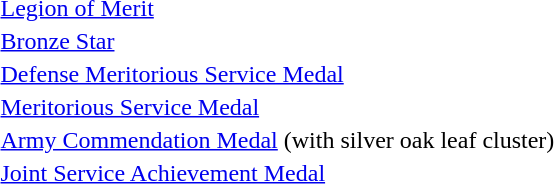<table>
<tr>
<td></td>
<td><a href='#'>Legion of Merit</a></td>
</tr>
<tr>
<td></td>
<td><a href='#'>Bronze Star</a></td>
</tr>
<tr>
<td></td>
<td><a href='#'>Defense Meritorious Service Medal</a></td>
</tr>
<tr>
<td></td>
<td><a href='#'>Meritorious Service Medal</a></td>
</tr>
<tr>
<td></td>
<td><a href='#'>Army Commendation Medal</a> (with silver oak leaf cluster)</td>
</tr>
<tr>
<td></td>
<td><a href='#'>Joint Service Achievement Medal</a></td>
</tr>
<tr>
</tr>
</table>
